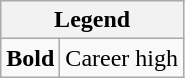<table class="wikitable mw-collapsible mw-collapsed">
<tr>
<th colspan="2">Legend</th>
</tr>
<tr>
<td><strong>Bold</strong></td>
<td>Career high</td>
</tr>
</table>
